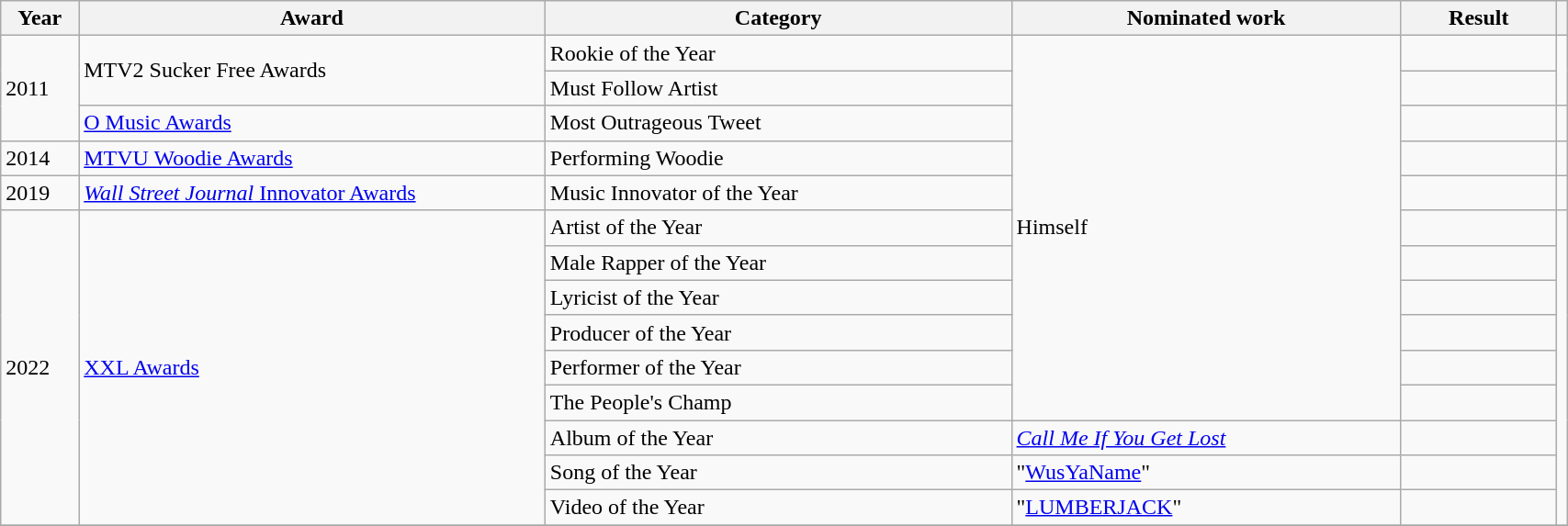<table class="wikitable" style="width:90%;">
<tr>
<th width=5%>Year</th>
<th style="width:30%;">Award</th>
<th style="width:30%;">Category</th>
<th style="width:25%;">Nominated work</th>
<th style="width:10%;">Result</th>
<th width=5%></th>
</tr>
<tr>
<td rowspan="3">2011</td>
<td rowspan="2">MTV2 Sucker Free Awards</td>
<td>Rookie of the Year</td>
<td rowspan="11">Himself</td>
<td></td>
<td align="center" rowspan="2"></td>
</tr>
<tr>
<td>Must Follow Artist</td>
<td></td>
</tr>
<tr>
<td><a href='#'>O Music Awards</a></td>
<td>Most Outrageous Tweet</td>
<td></td>
<td align="center"></td>
</tr>
<tr>
<td>2014</td>
<td><a href='#'>MTVU Woodie Awards</a></td>
<td>Performing Woodie</td>
<td></td>
<td align="center"></td>
</tr>
<tr>
<td>2019</td>
<td><a href='#'><em>Wall Street Journal</em> Innovator Awards</a></td>
<td>Music Innovator of the Year</td>
<td></td>
<td align="center"></td>
</tr>
<tr>
<td rowspan="9">2022</td>
<td rowspan="9"><a href='#'>XXL Awards</a></td>
<td>Artist of the Year</td>
<td></td>
<td rowspan="9"></td>
</tr>
<tr>
<td>Male Rapper of the Year</td>
<td></td>
</tr>
<tr>
<td>Lyricist of the Year</td>
<td></td>
</tr>
<tr>
<td>Producer of the Year</td>
<td></td>
</tr>
<tr>
<td>Performer of the Year</td>
<td></td>
</tr>
<tr>
<td>The People's Champ</td>
<td></td>
</tr>
<tr>
<td>Album of the Year</td>
<td><em><a href='#'>Call Me If You Get Lost</a></em></td>
<td></td>
</tr>
<tr>
<td>Song of the Year</td>
<td>"<a href='#'>WusYaName</a>" </td>
<td></td>
</tr>
<tr>
<td>Video of the Year</td>
<td>"<a href='#'>LUMBERJACK</a>"</td>
<td></td>
</tr>
<tr>
</tr>
</table>
